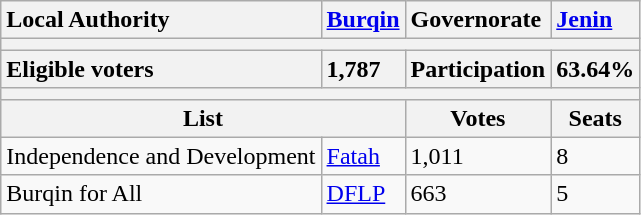<table class="wikitable">
<tr>
<th style="text-align:left;">Local Authority</th>
<th style="text-align:left;"><a href='#'>Burqin</a></th>
<th style="text-align:left;">Governorate</th>
<th style="text-align:left;"><a href='#'>Jenin</a></th>
</tr>
<tr>
<th colspan=4></th>
</tr>
<tr>
<th style="text-align:left;">Eligible voters</th>
<th style="text-align:left;">1,787</th>
<th style="text-align:left;">Participation</th>
<th style="text-align:left;">63.64%</th>
</tr>
<tr>
<th colspan=4></th>
</tr>
<tr>
<th colspan=2>List</th>
<th>Votes</th>
<th>Seats</th>
</tr>
<tr>
<td>Independence and Development</td>
<td><a href='#'>Fatah</a></td>
<td>1,011</td>
<td>8</td>
</tr>
<tr>
<td>Burqin for All</td>
<td><a href='#'>DFLP</a></td>
<td>663</td>
<td>5</td>
</tr>
</table>
